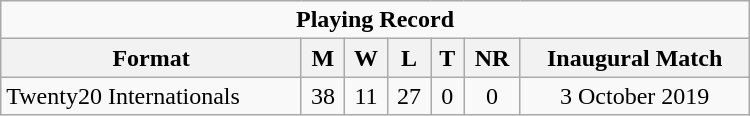<table class="wikitable" style="text-align: center; width: 500px;">
<tr>
<td colspan=7 align="center"><strong>Playing Record</strong></td>
</tr>
<tr>
<th>Format</th>
<th>M</th>
<th>W</th>
<th>L</th>
<th>T</th>
<th>NR</th>
<th>Inaugural Match</th>
</tr>
<tr>
<td align="left">Twenty20 Internationals</td>
<td>38</td>
<td>11</td>
<td>27</td>
<td>0</td>
<td>0</td>
<td>3 October 2019</td>
</tr>
</table>
